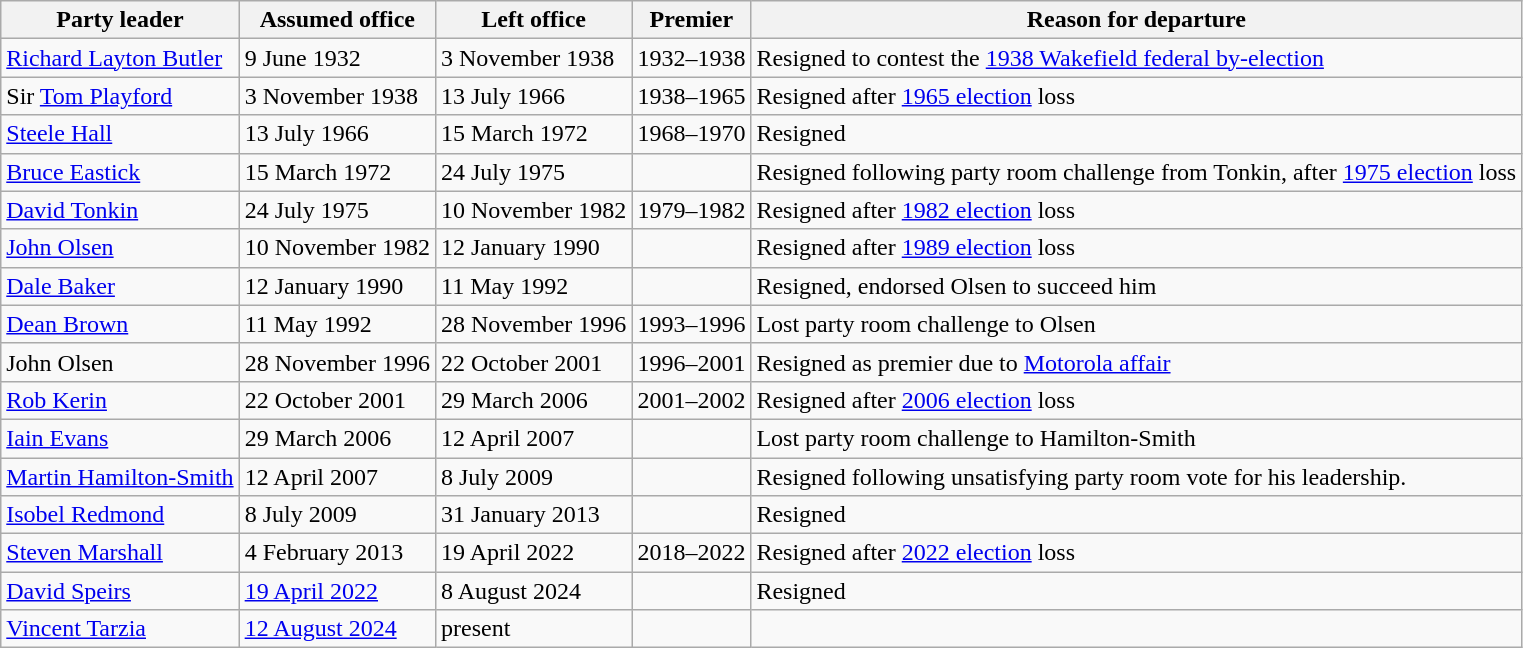<table class="wikitable">
<tr>
<th>Party leader</th>
<th class=unsortable>Assumed office</th>
<th class=unsortable>Left office</th>
<th>Premier</th>
<th>Reason for departure</th>
</tr>
<tr>
<td><a href='#'>Richard Layton Butler</a></td>
<td>9 June 1932</td>
<td>3 November 1938</td>
<td>1932–1938</td>
<td>Resigned to contest the <a href='#'>1938 Wakefield federal by-election</a></td>
</tr>
<tr>
<td>Sir <a href='#'>Tom Playford</a></td>
<td>3 November 1938</td>
<td>13 July 1966</td>
<td>1938–1965</td>
<td>Resigned after <a href='#'>1965 election</a> loss</td>
</tr>
<tr>
<td><a href='#'>Steele Hall</a></td>
<td>13 July 1966</td>
<td>15 March 1972</td>
<td>1968–1970</td>
<td>Resigned</td>
</tr>
<tr>
<td><a href='#'>Bruce Eastick</a></td>
<td>15 March 1972</td>
<td>24 July 1975</td>
<td></td>
<td>Resigned following party room challenge from Tonkin, after <a href='#'>1975 election</a> loss</td>
</tr>
<tr>
<td><a href='#'>David Tonkin</a></td>
<td>24 July 1975</td>
<td>10 November 1982</td>
<td>1979–1982</td>
<td>Resigned after <a href='#'>1982 election</a> loss</td>
</tr>
<tr>
<td><a href='#'>John Olsen</a></td>
<td>10 November 1982</td>
<td>12 January 1990</td>
<td></td>
<td>Resigned after <a href='#'>1989 election</a> loss</td>
</tr>
<tr>
<td><a href='#'>Dale Baker</a></td>
<td>12 January 1990</td>
<td>11 May 1992</td>
<td></td>
<td>Resigned, endorsed Olsen to succeed him</td>
</tr>
<tr>
<td><a href='#'>Dean Brown</a></td>
<td>11 May 1992</td>
<td>28 November 1996</td>
<td>1993–1996</td>
<td>Lost party room challenge to Olsen</td>
</tr>
<tr>
<td>John Olsen</td>
<td>28 November 1996</td>
<td>22 October 2001</td>
<td>1996–2001</td>
<td>Resigned as premier due to <a href='#'>Motorola affair</a></td>
</tr>
<tr>
<td><a href='#'>Rob Kerin</a></td>
<td>22 October 2001</td>
<td>29 March 2006</td>
<td>2001–2002</td>
<td>Resigned after <a href='#'>2006 election</a> loss</td>
</tr>
<tr>
<td><a href='#'>Iain Evans</a></td>
<td>29 March 2006</td>
<td>12 April 2007</td>
<td></td>
<td>Lost party room challenge to Hamilton-Smith</td>
</tr>
<tr>
<td><a href='#'>Martin Hamilton-Smith</a></td>
<td>12 April 2007</td>
<td>8 July 2009</td>
<td></td>
<td>Resigned following unsatisfying party room vote for his leadership.</td>
</tr>
<tr>
<td><a href='#'>Isobel Redmond</a></td>
<td>8 July 2009</td>
<td>31 January 2013</td>
<td></td>
<td>Resigned</td>
</tr>
<tr>
<td><a href='#'>Steven Marshall</a></td>
<td>4 February 2013</td>
<td>19 April 2022</td>
<td>2018–2022</td>
<td>Resigned after <a href='#'>2022 election</a> loss</td>
</tr>
<tr>
<td><a href='#'>David Speirs</a></td>
<td><a href='#'>19 April 2022</a></td>
<td>8 August 2024</td>
<td></td>
<td>Resigned</td>
</tr>
<tr>
<td><a href='#'>Vincent Tarzia</a></td>
<td><a href='#'>12 August 2024</a></td>
<td>present</td>
<td></td>
<td></td>
</tr>
</table>
